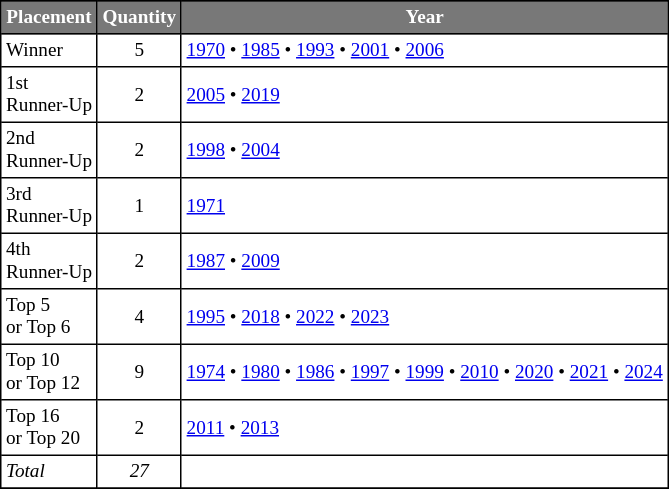<table class="sortable wiki table" border="3" cellpadding="3" cellspacing="0" style="margin: 0 1em 0 0; background: white; border: 1px #000000 solid; border-collapse: collapse; font-size: 80%;">
<tr>
</tr>
<tr>
<th style="background-color:#787878;color:#FFFFFF;">Placement</th>
<th style="background-color:#787878;color:#FFFFFF;">Quantity</th>
<th style="background-color:#787878;color:#FFFFFF;">Year</th>
</tr>
<tr>
<td>Winner</td>
<td style="text-align:center;">5</td>
<td><a href='#'>1970</a> • <a href='#'>1985</a> • <a href='#'>1993</a> • <a href='#'>2001</a> • <a href='#'>2006</a></td>
</tr>
<tr>
<td>1st<br>Runner-Up</td>
<td style="text-align:center;">2</td>
<td><a href='#'>2005</a> • <a href='#'>2019</a></td>
</tr>
<tr>
<td>2nd<br>Runner-Up</td>
<td style="text-align:center;">2</td>
<td><a href='#'>1998</a> • <a href='#'>2004</a></td>
</tr>
<tr>
<td>3rd<br>Runner-Up</td>
<td style="text-align:center;">1</td>
<td><a href='#'>1971</a></td>
</tr>
<tr>
<td>4th<br>Runner-Up</td>
<td style="text-align:center;">2</td>
<td><a href='#'>1987</a> • <a href='#'>2009</a></td>
</tr>
<tr>
<td>Top 5<br> or Top 6</td>
<td style="text-align:center;">4</td>
<td><a href='#'>1995</a> • <a href='#'>2018</a> • <a href='#'>2022</a> • <a href='#'>2023</a></td>
</tr>
<tr>
<td>Top 10<br>or Top 12</td>
<td style="text-align:center;">9</td>
<td><a href='#'>1974</a> • <a href='#'>1980</a> • <a href='#'>1986</a> • <a href='#'>1997</a> • <a href='#'>1999</a> • <a href='#'>2010</a> • <a href='#'>2020</a> • <a href='#'>2021</a> • <a href='#'>2024</a></td>
</tr>
<tr>
<td>Top 16<br>or Top 20</td>
<td style="text-align:center;">2</td>
<td><a href='#'>2011</a> • <a href='#'>2013</a></td>
</tr>
<tr>
<td><em>Total</em></td>
<td style="text-align:center;"><em>27</em></td>
<td></td>
</tr>
<tr>
</tr>
</table>
